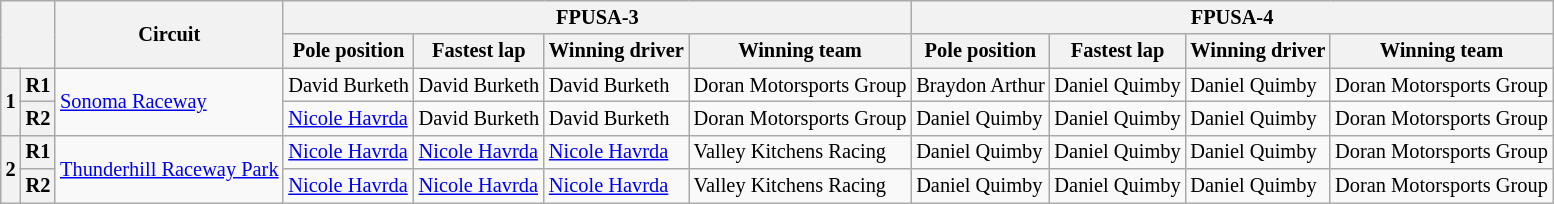<table class="wikitable" style="font-size:85%;">
<tr>
<th colspan=2 rowspan=2></th>
<th rowspan=2>Circuit</th>
<th colspan=4>FPUSA-3</th>
<th colspan=4>FPUSA-4</th>
</tr>
<tr>
<th>Pole position</th>
<th>Fastest lap</th>
<th>Winning driver</th>
<th>Winning team</th>
<th>Pole position</th>
<th>Fastest lap</th>
<th>Winning driver</th>
<th>Winning team</th>
</tr>
<tr>
<th rowspan=2>1</th>
<th>R1</th>
<td rowspan=2><a href='#'>Sonoma Raceway</a></td>
<td> David Burketh</td>
<td> David Burketh</td>
<td> David Burketh</td>
<td nowrap>Doran Motorsports Group</td>
<td nowrap> Braydon Arthur</td>
<td nowrap> Daniel Quimby</td>
<td nowrap> Daniel Quimby</td>
<td nowrap>Doran Motorsports Group</td>
</tr>
<tr>
<th>R2</th>
<td> <a href='#'>Nicole Havrda</a></td>
<td> David Burketh</td>
<td> David Burketh</td>
<td>Doran Motorsports Group</td>
<td> Daniel Quimby</td>
<td> Daniel Quimby</td>
<td> Daniel Quimby</td>
<td>Doran Motorsports Group</td>
</tr>
<tr>
<th rowspan=2>2</th>
<th>R1</th>
<td rowspan=2><a href='#'>Thunderhill Raceway Park</a></td>
<td nowrap> <a href='#'>Nicole Havrda</a></td>
<td nowrap> <a href='#'>Nicole Havrda</a></td>
<td nowrap> <a href='#'>Nicole Havrda</a></td>
<td>Valley Kitchens Racing</td>
<td> Daniel Quimby</td>
<td> Daniel Quimby</td>
<td> Daniel Quimby</td>
<td>Doran Motorsports Group</td>
</tr>
<tr>
<th>R2</th>
<td> <a href='#'>Nicole Havrda</a></td>
<td> <a href='#'>Nicole Havrda</a></td>
<td> <a href='#'>Nicole Havrda</a></td>
<td>Valley Kitchens Racing</td>
<td> Daniel Quimby</td>
<td> Daniel Quimby</td>
<td> Daniel Quimby</td>
<td>Doran Motorsports Group</td>
</tr>
</table>
